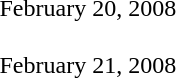<table>
<tr>
<th width=200></th>
<th width=100></th>
<th width=200></th>
</tr>
<tr>
<td colspan=3>February 20, 2008</td>
</tr>
<tr>
<td align=right></td>
<td align=center></td>
<td></td>
</tr>
<tr>
<td align=right></td>
<td align=center></td>
<td></td>
</tr>
<tr>
<td align=right></td>
<td align=center></td>
<td></td>
</tr>
<tr>
<td align=right></td>
<td align=center></td>
<td></td>
</tr>
<tr>
<td colspan=3>February 21, 2008</td>
</tr>
<tr>
<td align=right></td>
<td align=center></td>
<td></td>
</tr>
<tr>
<td align=right></td>
<td align=center></td>
<td></td>
</tr>
</table>
